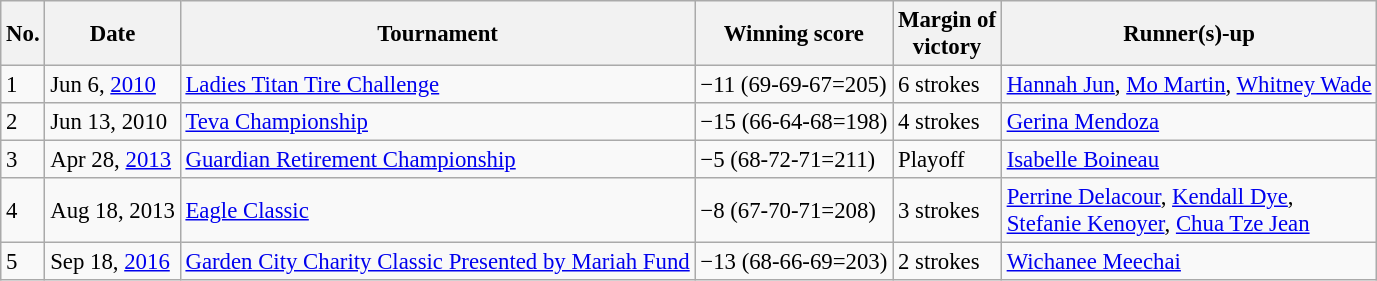<table class="wikitable" style="font-size:95%;">
<tr>
<th>No.</th>
<th>Date</th>
<th>Tournament</th>
<th>Winning score</th>
<th>Margin of<br>victory</th>
<th>Runner(s)-up</th>
</tr>
<tr>
<td>1</td>
<td>Jun 6, <a href='#'>2010</a></td>
<td><a href='#'>Ladies Titan Tire Challenge</a></td>
<td>−11 (69-69-67=205)</td>
<td>6 strokes</td>
<td> <a href='#'>Hannah Jun</a>,  <a href='#'>Mo Martin</a>,  <a href='#'>Whitney Wade</a></td>
</tr>
<tr>
<td>2</td>
<td>Jun 13, 2010</td>
<td><a href='#'>Teva Championship</a></td>
<td>−15 (66-64-68=198)</td>
<td>4 strokes</td>
<td> <a href='#'>Gerina Mendoza</a></td>
</tr>
<tr>
<td>3</td>
<td>Apr 28, <a href='#'>2013</a></td>
<td><a href='#'>Guardian Retirement Championship</a></td>
<td>−5 (68-72-71=211)</td>
<td>Playoff</td>
<td> <a href='#'>Isabelle Boineau</a></td>
</tr>
<tr>
<td>4</td>
<td>Aug 18, 2013</td>
<td><a href='#'>Eagle Classic</a></td>
<td>−8 (67-70-71=208)</td>
<td>3 strokes</td>
<td> <a href='#'>Perrine Delacour</a>,  <a href='#'>Kendall Dye</a>,<br> <a href='#'>Stefanie Kenoyer</a>,  <a href='#'>Chua Tze Jean</a></td>
</tr>
<tr>
<td>5</td>
<td>Sep 18, <a href='#'>2016</a></td>
<td><a href='#'>Garden City Charity Classic Presented by Mariah Fund</a></td>
<td>−13 (68-66-69=203)</td>
<td>2 strokes</td>
<td> <a href='#'>Wichanee Meechai</a></td>
</tr>
</table>
